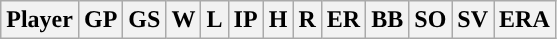<table class="wikitable sortable">
<tr>
<th>Player</th>
<th>GP</th>
<th>GS</th>
<th>W</th>
<th>L</th>
<th>IP</th>
<th>H</th>
<th>R</th>
<th>ER</th>
<th>BB</th>
<th>SO</th>
<th>SV</th>
<th>ERA</th>
</tr>
</table>
